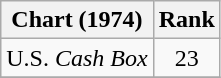<table class="wikitable">
<tr>
<th>Chart (1974)</th>
<th style="text-align:center;">Rank</th>
</tr>
<tr>
<td>U.S. <em>Cash Box</em> </td>
<td style="text-align:center;">23</td>
</tr>
<tr>
</tr>
</table>
